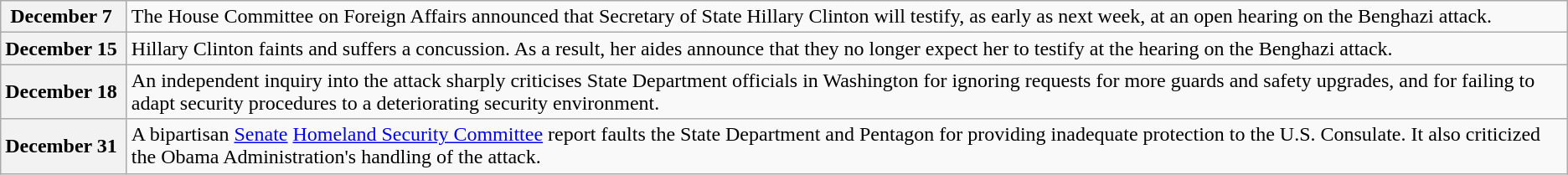<table class="wikitable">
<tr>
<th>December 7 </th>
<td>The House Committee on Foreign Affairs announced that Secretary of State Hillary Clinton will testify, as early as next week, at an open hearing on the Benghazi attack.</td>
</tr>
<tr>
<th>December 15 </th>
<td>Hillary Clinton faints and suffers a concussion. As a result, her aides announce that they no longer expect her to testify at the hearing on the Benghazi attack.</td>
</tr>
<tr>
<th>December 18 </th>
<td>An independent inquiry into the attack sharply criticises State Department officials in Washington for ignoring requests for more guards and safety upgrades, and for failing to adapt security procedures to a deteriorating security environment.</td>
</tr>
<tr>
<th>December 31 </th>
<td>A bipartisan <a href='#'>Senate</a> <a href='#'>Homeland Security Committee</a> report faults the State Department and Pentagon for providing inadequate protection to the U.S. Consulate. It also criticized the Obama Administration's handling of the attack.</td>
</tr>
</table>
